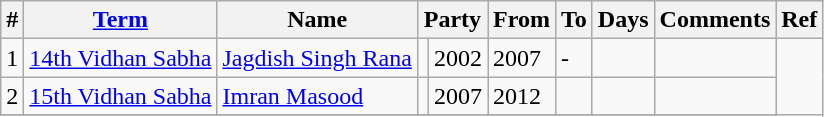<table class="wikitable sortable">
<tr>
<th>#</th>
<th><a href='#'>Term</a></th>
<th>Name</th>
<th colspan=2>Party</th>
<th>From</th>
<th>To</th>
<th>Days</th>
<th>Comments</th>
<th>Ref</th>
</tr>
<tr>
<td>1</td>
<td><a href='#'>14th Vidhan Sabha</a></td>
<td><a href='#'>Jagdish Singh Rana</a></td>
<td></td>
<td>2002</td>
<td>2007</td>
<td>-</td>
<td></td>
<td></td>
</tr>
<tr>
<td>2</td>
<td><a href='#'>15th Vidhan Sabha</a></td>
<td><a href='#'>Imran Masood</a></td>
<td></td>
<td>2007</td>
<td>2012</td>
<td></td>
<td></td>
<td></td>
</tr>
<tr>
</tr>
</table>
